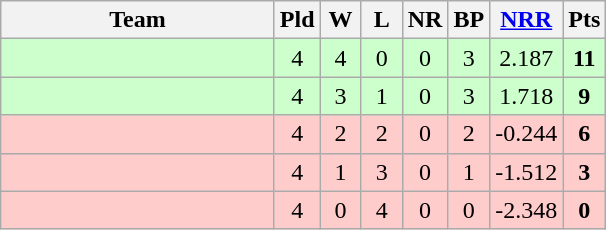<table class="wikitable" style="text-align:center">
<tr>
<th width=175>Team</th>
<th width=20 abbr="Played">Pld</th>
<th width=20 abbr="Won">W</th>
<th width=20 abbr="Lost">L</th>
<th width=20 abbr="No result">NR</th>
<th width=20 abbr="Bonus points">BP</th>
<th width=20 abbr="Net run rate"><a href='#'>NRR</a></th>
<th width=20 abbr="Points">Pts</th>
</tr>
<tr bgcolor="#ccffcc">
<td align="left"></td>
<td>4</td>
<td>4</td>
<td>0</td>
<td>0</td>
<td>3</td>
<td>2.187</td>
<td><strong>11</strong></td>
</tr>
<tr bgcolor="#ccffcc">
<td align="left"></td>
<td>4</td>
<td>3</td>
<td>1</td>
<td>0</td>
<td>3</td>
<td>1.718</td>
<td><strong>9</strong></td>
</tr>
<tr bgcolor="#ffcccc">
<td align="left"></td>
<td>4</td>
<td>2</td>
<td>2</td>
<td>0</td>
<td>2</td>
<td>-0.244</td>
<td><strong>6</strong></td>
</tr>
<tr bgcolor="#ffcccc">
<td align="left"></td>
<td>4</td>
<td>1</td>
<td>3</td>
<td>0</td>
<td>1</td>
<td>-1.512</td>
<td><strong>3</strong></td>
</tr>
<tr bgcolor="#ffcccc">
<td align="left"></td>
<td>4</td>
<td>0</td>
<td>4</td>
<td>0</td>
<td>0</td>
<td>-2.348</td>
<td><strong>0</strong></td>
</tr>
</table>
